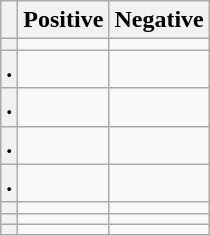<table class="wikitable">
<tr>
<th> </th>
<th>Positive</th>
<th>Negative</th>
</tr>
<tr>
<th></th>
<td></td>
<td></td>
</tr>
<tr>
<th>.</th>
<td></td>
<td></td>
</tr>
<tr>
<th>.</th>
<td></td>
<td></td>
</tr>
<tr>
<th>.</th>
<td></td>
<td></td>
</tr>
<tr>
<th>.</th>
<td></td>
<td></td>
</tr>
<tr>
<th></th>
<td></td>
<td></td>
</tr>
<tr>
<th></th>
<td></td>
<td></td>
</tr>
<tr>
<th></th>
<td></td>
<td></td>
</tr>
</table>
